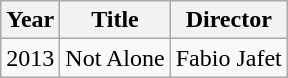<table class="wikitable">
<tr>
<th>Year</th>
<th>Title</th>
<th>Director</th>
</tr>
<tr>
<td style="text-align:center;">2013</td>
<td>Not Alone</td>
<td rowspan=2>Fabio Jafet</td>
</tr>
</table>
